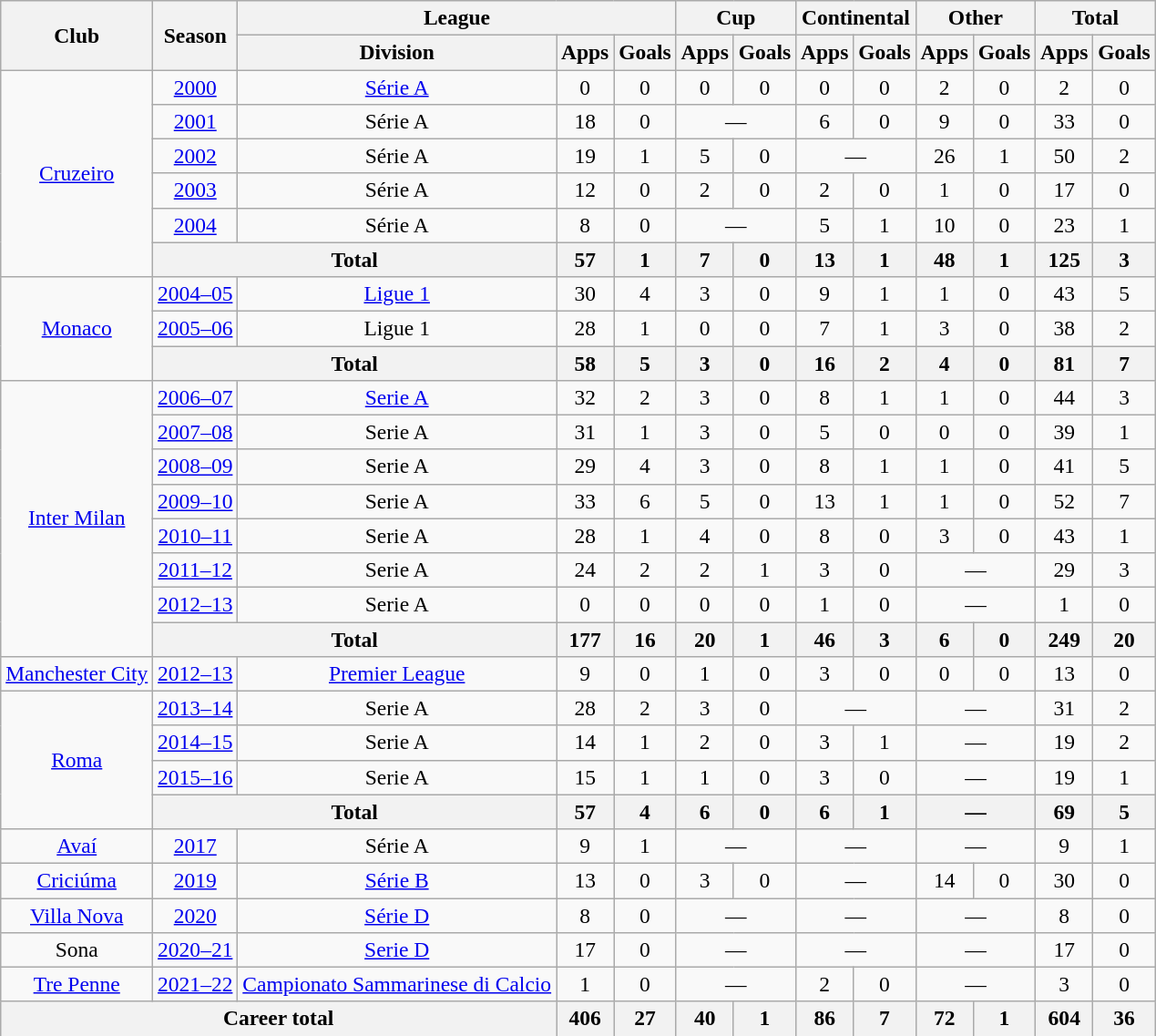<table class="wikitable" style="font-size:98%; text-align: center;">
<tr>
<th rowspan="2">Club</th>
<th rowspan="2">Season</th>
<th colspan="3">League</th>
<th colspan="2">Cup</th>
<th colspan="2">Continental</th>
<th colspan="2">Other</th>
<th colspan="2">Total</th>
</tr>
<tr>
<th>Division</th>
<th>Apps</th>
<th>Goals</th>
<th>Apps</th>
<th>Goals</th>
<th>Apps</th>
<th>Goals</th>
<th>Apps</th>
<th>Goals</th>
<th>Apps</th>
<th>Goals</th>
</tr>
<tr>
<td rowspan="6"><a href='#'>Cruzeiro</a></td>
<td><a href='#'>2000</a></td>
<td><a href='#'>Série A</a></td>
<td>0</td>
<td>0</td>
<td>0</td>
<td>0</td>
<td>0</td>
<td>0</td>
<td>2</td>
<td>0</td>
<td>2</td>
<td>0</td>
</tr>
<tr>
<td><a href='#'>2001</a></td>
<td>Série A</td>
<td>18</td>
<td>0</td>
<td colspan="2">—</td>
<td>6</td>
<td>0</td>
<td>9</td>
<td>0</td>
<td>33</td>
<td>0</td>
</tr>
<tr>
<td><a href='#'>2002</a></td>
<td>Série A</td>
<td>19</td>
<td>1</td>
<td>5</td>
<td>0</td>
<td colspan="2">—</td>
<td>26</td>
<td>1</td>
<td>50</td>
<td>2</td>
</tr>
<tr>
<td><a href='#'>2003</a></td>
<td>Série A</td>
<td>12</td>
<td>0</td>
<td>2</td>
<td>0</td>
<td>2</td>
<td>0</td>
<td>1</td>
<td>0</td>
<td>17</td>
<td>0</td>
</tr>
<tr>
<td><a href='#'>2004</a></td>
<td>Série A</td>
<td>8</td>
<td>0</td>
<td colspan="2">—</td>
<td>5</td>
<td>1</td>
<td>10</td>
<td>0</td>
<td>23</td>
<td>1</td>
</tr>
<tr>
<th colspan="2">Total</th>
<th>57</th>
<th>1</th>
<th>7</th>
<th>0</th>
<th>13</th>
<th>1</th>
<th>48</th>
<th>1</th>
<th>125</th>
<th>3</th>
</tr>
<tr>
<td rowspan="3"><a href='#'>Monaco</a></td>
<td><a href='#'>2004–05</a></td>
<td><a href='#'>Ligue 1</a></td>
<td>30</td>
<td>4</td>
<td>3</td>
<td>0</td>
<td>9</td>
<td>1</td>
<td>1</td>
<td>0</td>
<td>43</td>
<td>5</td>
</tr>
<tr>
<td><a href='#'>2005–06</a></td>
<td>Ligue 1</td>
<td>28</td>
<td>1</td>
<td>0</td>
<td>0</td>
<td>7</td>
<td>1</td>
<td>3</td>
<td>0</td>
<td>38</td>
<td>2</td>
</tr>
<tr>
<th colspan="2">Total</th>
<th>58</th>
<th>5</th>
<th>3</th>
<th>0</th>
<th>16</th>
<th>2</th>
<th>4</th>
<th>0</th>
<th>81</th>
<th>7</th>
</tr>
<tr>
<td rowspan="8"><a href='#'>Inter Milan</a></td>
<td><a href='#'>2006–07</a></td>
<td><a href='#'>Serie A</a></td>
<td>32</td>
<td>2</td>
<td>3</td>
<td>0</td>
<td>8</td>
<td>1</td>
<td>1</td>
<td>0</td>
<td>44</td>
<td>3</td>
</tr>
<tr>
<td><a href='#'>2007–08</a></td>
<td>Serie A</td>
<td>31</td>
<td>1</td>
<td>3</td>
<td>0</td>
<td>5</td>
<td>0</td>
<td>0</td>
<td>0</td>
<td>39</td>
<td>1</td>
</tr>
<tr>
<td><a href='#'>2008–09</a></td>
<td>Serie A</td>
<td>29</td>
<td>4</td>
<td>3</td>
<td>0</td>
<td>8</td>
<td>1</td>
<td>1</td>
<td>0</td>
<td>41</td>
<td>5</td>
</tr>
<tr>
<td><a href='#'>2009–10</a></td>
<td>Serie A</td>
<td>33</td>
<td>6</td>
<td>5</td>
<td>0</td>
<td>13</td>
<td>1</td>
<td>1</td>
<td>0</td>
<td>52</td>
<td>7</td>
</tr>
<tr>
<td><a href='#'>2010–11</a></td>
<td>Serie A</td>
<td>28</td>
<td>1</td>
<td>4</td>
<td>0</td>
<td>8</td>
<td>0</td>
<td>3</td>
<td>0</td>
<td>43</td>
<td>1</td>
</tr>
<tr>
<td><a href='#'>2011–12</a></td>
<td>Serie A</td>
<td>24</td>
<td>2</td>
<td>2</td>
<td>1</td>
<td>3</td>
<td>0</td>
<td colspan="2">—</td>
<td>29</td>
<td>3</td>
</tr>
<tr>
<td><a href='#'>2012–13</a></td>
<td>Serie A</td>
<td>0</td>
<td>0</td>
<td>0</td>
<td>0</td>
<td>1</td>
<td>0</td>
<td colspan="2">—</td>
<td>1</td>
<td>0</td>
</tr>
<tr>
<th colspan="2">Total</th>
<th>177</th>
<th>16</th>
<th>20</th>
<th>1</th>
<th>46</th>
<th>3</th>
<th>6</th>
<th>0</th>
<th>249</th>
<th>20</th>
</tr>
<tr>
<td><a href='#'>Manchester City</a></td>
<td><a href='#'>2012–13</a></td>
<td><a href='#'>Premier League</a></td>
<td>9</td>
<td>0</td>
<td>1</td>
<td>0</td>
<td>3</td>
<td>0</td>
<td>0</td>
<td>0</td>
<td>13</td>
<td>0</td>
</tr>
<tr>
<td rowspan="4"><a href='#'>Roma</a></td>
<td><a href='#'>2013–14</a></td>
<td>Serie A</td>
<td>28</td>
<td>2</td>
<td>3</td>
<td>0</td>
<td colspan="2">—</td>
<td colspan="2">—</td>
<td>31</td>
<td>2</td>
</tr>
<tr>
<td><a href='#'>2014–15</a></td>
<td>Serie A</td>
<td>14</td>
<td>1</td>
<td>2</td>
<td>0</td>
<td>3</td>
<td>1</td>
<td colspan="2">—</td>
<td>19</td>
<td>2</td>
</tr>
<tr>
<td><a href='#'>2015–16</a></td>
<td>Serie A</td>
<td>15</td>
<td>1</td>
<td>1</td>
<td>0</td>
<td>3</td>
<td>0</td>
<td colspan="2">—</td>
<td>19</td>
<td>1</td>
</tr>
<tr>
<th colspan="2">Total</th>
<th>57</th>
<th>4</th>
<th>6</th>
<th>0</th>
<th>6</th>
<th>1</th>
<th colspan="2">—</th>
<th>69</th>
<th>5</th>
</tr>
<tr>
<td><a href='#'>Avaí</a></td>
<td><a href='#'>2017</a></td>
<td>Série A</td>
<td>9</td>
<td>1</td>
<td colspan="2">—</td>
<td colspan="2">—</td>
<td colspan="2">—</td>
<td>9</td>
<td>1</td>
</tr>
<tr>
<td><a href='#'>Criciúma</a></td>
<td><a href='#'>2019</a></td>
<td><a href='#'>Série B</a></td>
<td>13</td>
<td>0</td>
<td>3</td>
<td>0</td>
<td colspan="2">—</td>
<td>14</td>
<td>0</td>
<td>30</td>
<td>0</td>
</tr>
<tr>
<td><a href='#'>Villa Nova</a></td>
<td><a href='#'>2020</a></td>
<td><a href='#'>Série D</a></td>
<td>8</td>
<td>0</td>
<td colspan="2">—</td>
<td colspan="2">—</td>
<td colspan="2">—</td>
<td>8</td>
<td>0</td>
</tr>
<tr>
<td>Sona</td>
<td><a href='#'>2020–21</a></td>
<td><a href='#'>Serie D</a></td>
<td>17</td>
<td>0</td>
<td colspan="2">—</td>
<td colspan="2">—</td>
<td colspan="2">—</td>
<td>17</td>
<td>0</td>
</tr>
<tr>
<td><a href='#'>Tre Penne</a></td>
<td><a href='#'>2021–22</a></td>
<td><a href='#'>Campionato Sammarinese di Calcio</a></td>
<td>1</td>
<td>0</td>
<td colspan="2">—</td>
<td>2</td>
<td>0</td>
<td colspan="2">—</td>
<td>3</td>
<td>0</td>
</tr>
<tr>
<th colspan="3">Career total</th>
<th>406</th>
<th>27</th>
<th>40</th>
<th>1</th>
<th>86</th>
<th>7</th>
<th>72</th>
<th>1</th>
<th>604</th>
<th>36</th>
</tr>
</table>
